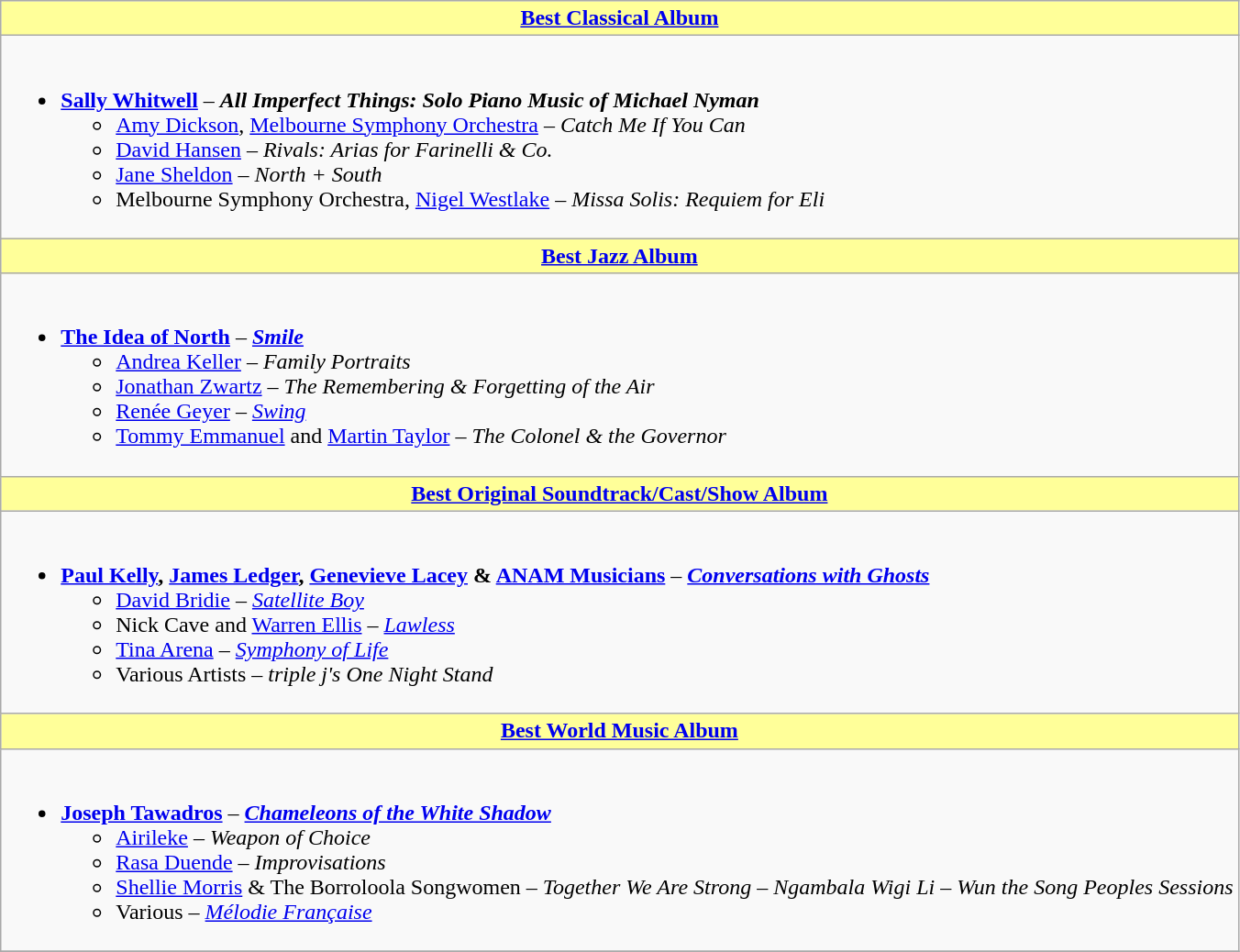<table class=wikitable style="width=150%">
<tr>
<th style="background:#FFFF99;" ! style="width="50%"><a href='#'>Best Classical Album</a></th>
</tr>
<tr>
<td><br><ul><li><strong><a href='#'>Sally Whitwell</a></strong> – <strong><em>All Imperfect Things: Solo Piano Music of Michael Nyman</em></strong><ul><li><a href='#'>Amy Dickson</a>, <a href='#'>Melbourne Symphony Orchestra</a> – <em>Catch Me If You Can</em></li><li><a href='#'>David Hansen</a> – <em>Rivals: Arias for Farinelli & Co.</em></li><li><a href='#'>Jane Sheldon</a> – <em>North + South</em></li><li>Melbourne Symphony Orchestra, <a href='#'>Nigel Westlake</a> – <em>Missa Solis: Requiem for Eli</em></li></ul></li></ul></td>
</tr>
<tr>
<th style="background:#FFFF99;" ! style="width="50%"><a href='#'>Best Jazz Album</a></th>
</tr>
<tr>
<td><br><ul><li><strong><a href='#'>The Idea of North</a></strong> – <strong><em><a href='#'>Smile</a></em></strong><ul><li><a href='#'>Andrea Keller</a> – <em>Family Portraits</em></li><li><a href='#'>Jonathan Zwartz</a> – <em>The Remembering & Forgetting of the Air</em></li><li><a href='#'>Renée Geyer</a> – <em><a href='#'>Swing</a></em></li><li><a href='#'>Tommy Emmanuel</a> and <a href='#'>Martin Taylor</a> – <em>The Colonel & the Governor</em></li></ul></li></ul></td>
</tr>
<tr>
<th style="background:#FFFF99;" ! style="width="50%"><a href='#'>Best Original Soundtrack/Cast/Show Album</a></th>
</tr>
<tr>
<td><br><ul><li><strong><a href='#'>Paul Kelly</a>, <a href='#'>James Ledger</a>, <a href='#'>Genevieve Lacey</a> & <a href='#'>ANAM Musicians</a></strong> – <strong><em><a href='#'>Conversations with Ghosts</a></em></strong><ul><li><a href='#'>David Bridie</a> – <em><a href='#'>Satellite Boy</a></em></li><li>Nick Cave and <a href='#'>Warren Ellis</a> – <em><a href='#'>Lawless</a></em></li><li><a href='#'>Tina Arena</a> – <em><a href='#'>Symphony of Life</a></em></li><li>Various Artists – <em>triple j's One Night Stand</em></li></ul></li></ul></td>
</tr>
<tr>
<th style="background:#FFFF99;" ! style="width="50%"><a href='#'>Best World Music Album</a></th>
</tr>
<tr>
<td><br><ul><li><strong><a href='#'>Joseph Tawadros</a></strong> – <strong><em><a href='#'>Chameleons of the White Shadow</a></em></strong><ul><li><a href='#'>Airileke</a> – <em>Weapon of Choice</em></li><li><a href='#'>Rasa Duende</a> – <em>Improvisations</em></li><li><a href='#'>Shellie Morris</a> & The Borroloola Songwomen – <em>Together We Are Strong – Ngambala Wigi Li – Wun the Song Peoples Sessions</em></li><li>Various – <em><a href='#'>Mélodie Française</a></em></li></ul></li></ul></td>
</tr>
<tr>
</tr>
</table>
